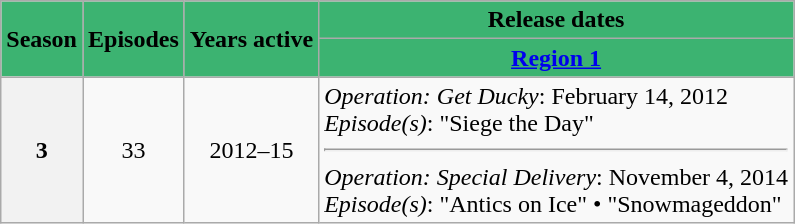<table class="wikitable">
<tr>
<th rowspan=2 style="background:#3CB371">Season</th>
<th rowspan=2 style="background:#3CB371">Episodes</th>
<th rowspan=2 style="background:#3CB371">Years active</th>
<th colspan=1 style="background:#3CB371">Release dates</th>
</tr>
<tr>
<th style="background:#3CB371"><a href='#'>Region 1</a></th>
</tr>
<tr>
<th>3</th>
<td style="text-align: center">33</td>
<td style="text-align: center">2012–15</td>
<td><em>Operation: Get Ducky</em>: February 14, 2012<br><em>Episode(s)</em>: "Siege the Day"<hr><em>Operation: Special Delivery</em>: November 4, 2014<br><em>Episode(s)</em>: "Antics on Ice" • "Snowmageddon"</td>
</tr>
</table>
